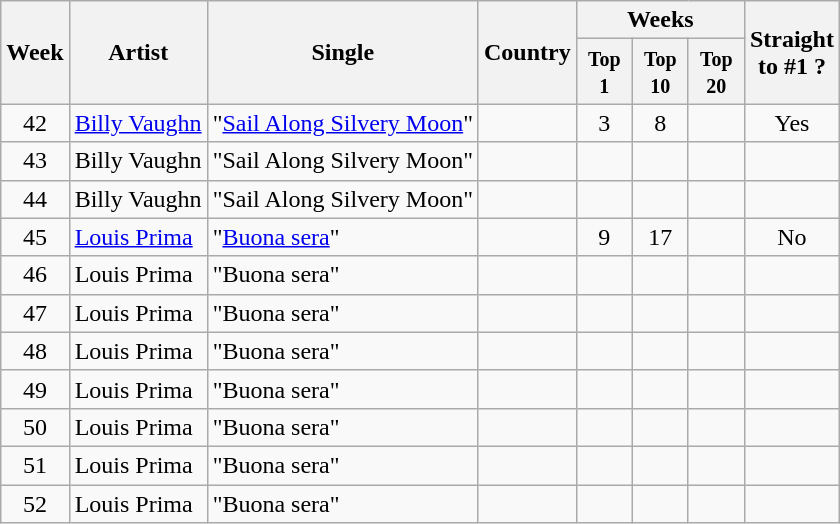<table class="wikitable">
<tr>
<th rowspan="2">Week</th>
<th rowspan="2">Artist</th>
<th rowspan="2">Single</th>
<th rowspan="2">Country</th>
<th colspan="3">Weeks</th>
<th rowspan="2">Straight <br>to #1 ?</th>
</tr>
<tr>
<th width="30"><small>Top 1</small></th>
<th width="30"><small>Top 10</small></th>
<th width="30"><small>Top 20</small></th>
</tr>
<tr>
<td style="text-align:center;">42</td>
<td><a href='#'>Billy Vaughn</a></td>
<td>"<a href='#'>Sail Along Silvery Moon</a>"</td>
<td style="text-align:center;"></td>
<td style="text-align:center;">3</td>
<td style="text-align:center;">8</td>
<td></td>
<td style="text-align:center;">Yes</td>
</tr>
<tr>
<td style="text-align:center;">43</td>
<td>Billy Vaughn</td>
<td>"Sail Along Silvery Moon"</td>
<td></td>
<td></td>
<td></td>
<td></td>
<td></td>
</tr>
<tr>
<td style="text-align:center;">44</td>
<td>Billy Vaughn</td>
<td>"Sail Along Silvery Moon"</td>
<td></td>
<td></td>
<td></td>
<td></td>
<td></td>
</tr>
<tr>
<td style="text-align:center;">45</td>
<td><a href='#'>Louis Prima</a></td>
<td>"<a href='#'>Buona sera</a>"</td>
<td style="text-align:center;"></td>
<td style="text-align:center;">9</td>
<td style="text-align:center;">17</td>
<td></td>
<td style="text-align:center;">No</td>
</tr>
<tr>
<td style="text-align:center;">46</td>
<td>Louis Prima</td>
<td>"Buona sera"</td>
<td></td>
<td></td>
<td></td>
<td></td>
<td></td>
</tr>
<tr>
<td style="text-align:center;">47</td>
<td>Louis Prima</td>
<td>"Buona sera"</td>
<td></td>
<td></td>
<td></td>
<td></td>
<td></td>
</tr>
<tr>
<td style="text-align:center;">48</td>
<td>Louis Prima</td>
<td>"Buona sera"</td>
<td></td>
<td></td>
<td></td>
<td></td>
<td></td>
</tr>
<tr>
<td style="text-align:center;">49</td>
<td>Louis Prima</td>
<td>"Buona sera"</td>
<td></td>
<td></td>
<td></td>
<td></td>
<td></td>
</tr>
<tr>
<td style="text-align:center;">50</td>
<td>Louis Prima</td>
<td>"Buona sera"</td>
<td></td>
<td></td>
<td></td>
<td></td>
<td></td>
</tr>
<tr>
<td style="text-align:center;">51</td>
<td>Louis Prima</td>
<td>"Buona sera"</td>
<td></td>
<td></td>
<td></td>
<td></td>
<td></td>
</tr>
<tr>
<td style="text-align:center;">52</td>
<td>Louis Prima</td>
<td>"Buona sera"</td>
<td></td>
<td></td>
<td></td>
<td></td>
<td></td>
</tr>
</table>
